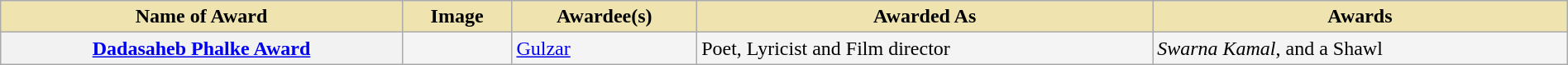<table class="wikitable plainrowheaders" style="width:100%;">
<tr>
<th scope="col" style="background-color:#EFE4B0;">Name of Award</th>
<th scope="col" style="background-color:#EFE4B0;">Image</th>
<th scope="col" style="background-color:#EFE4B0;">Awardee(s)</th>
<th scope="col" style="background-color:#EFE4B0;">Awarded As</th>
<th scope="col" style="background-color:#EFE4B0;">Awards</th>
</tr>
<tr style="background-color:#F4F4F4">
<th scope="row"><a href='#'>Dadasaheb Phalke Award</a></th>
<td></td>
<td><a href='#'>Gulzar</a></td>
<td>Poet, Lyricist and Film director</td>
<td><em>Swarna Kamal</em>,  and a Shawl</td>
</tr>
</table>
